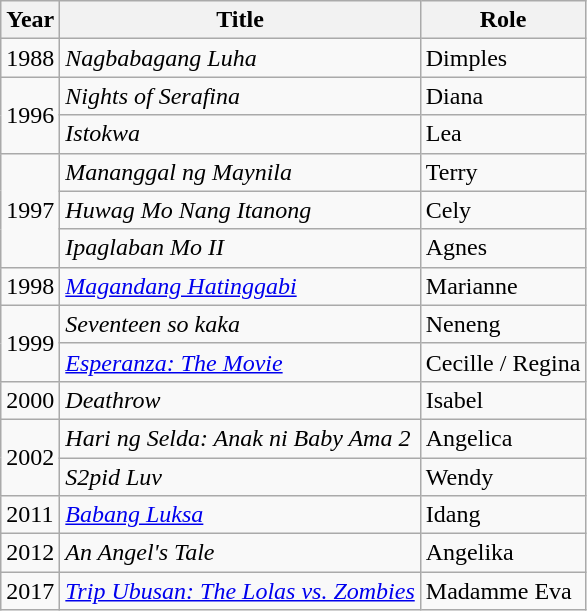<table class="wikitable sortable">
<tr>
<th>Year</th>
<th>Title</th>
<th>Role</th>
</tr>
<tr>
<td>1988</td>
<td><em>Nagbabagang Luha</em></td>
<td>Dimples</td>
</tr>
<tr>
<td rowspan="2">1996</td>
<td><em>Nights of Serafina</em></td>
<td>Diana</td>
</tr>
<tr>
<td><em>Istokwa</em></td>
<td>Lea</td>
</tr>
<tr>
<td rowspan="3">1997</td>
<td><em>Mananggal ng Maynila</em></td>
<td>Terry</td>
</tr>
<tr>
<td><em>Huwag Mo Nang Itanong</em></td>
<td>Cely</td>
</tr>
<tr>
<td><em>Ipaglaban Mo II</em></td>
<td>Agnes</td>
</tr>
<tr>
<td>1998</td>
<td><em><a href='#'>Magandang Hatinggabi</a></em></td>
<td>Marianne</td>
</tr>
<tr>
<td rowspan="2">1999</td>
<td><em>Seventeen so kaka</em></td>
<td>Neneng</td>
</tr>
<tr>
<td><em><a href='#'>Esperanza: The Movie</a></em></td>
<td>Cecille / Regina</td>
</tr>
<tr>
<td>2000</td>
<td><em>Deathrow</em></td>
<td>Isabel</td>
</tr>
<tr>
<td rowspan="2">2002</td>
<td><em>Hari ng Selda: Anak ni Baby Ama 2</em></td>
<td>Angelica</td>
</tr>
<tr>
<td><em>S2pid Luv</em></td>
<td>Wendy</td>
</tr>
<tr>
<td>2011</td>
<td><em><a href='#'>Babang Luksa</a></em></td>
<td>Idang</td>
</tr>
<tr>
<td>2012</td>
<td><em>An Angel's Tale</em></td>
<td>Angelika</td>
</tr>
<tr>
<td>2017</td>
<td><em><a href='#'>Trip Ubusan: The Lolas vs. Zombies</a></em></td>
<td>Madamme Eva</td>
</tr>
</table>
